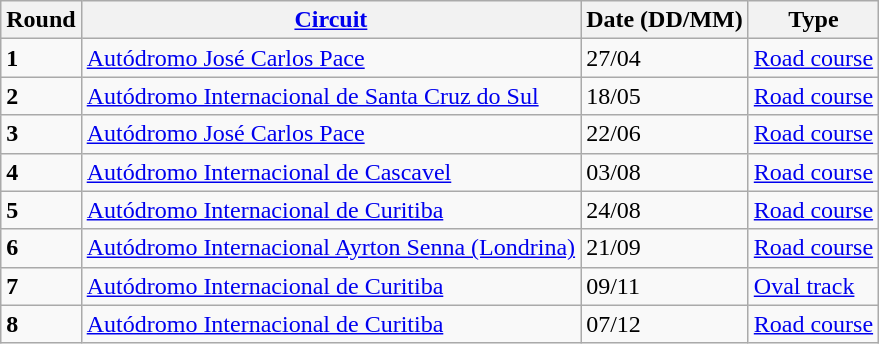<table class="wikitable">
<tr>
<th>Round</th>
<th><a href='#'>Circuit</a></th>
<th>Date (DD/MM)</th>
<th>Type</th>
</tr>
<tr>
<td><strong>1</strong></td>
<td><a href='#'>Autódromo José Carlos Pace</a></td>
<td>27/04</td>
<td><a href='#'>Road course</a></td>
</tr>
<tr>
<td><strong>2</strong></td>
<td><a href='#'>Autódromo Internacional de Santa Cruz do Sul</a></td>
<td>18/05</td>
<td><a href='#'>Road course</a></td>
</tr>
<tr>
<td><strong>3</strong></td>
<td><a href='#'>Autódromo José Carlos Pace</a></td>
<td>22/06</td>
<td><a href='#'>Road course</a></td>
</tr>
<tr>
<td><strong>4</strong></td>
<td><a href='#'>Autódromo Internacional de Cascavel</a></td>
<td>03/08</td>
<td><a href='#'>Road course</a></td>
</tr>
<tr>
<td><strong>5</strong></td>
<td><a href='#'>Autódromo Internacional de Curitiba</a></td>
<td>24/08</td>
<td><a href='#'>Road course</a></td>
</tr>
<tr>
<td><strong>6</strong></td>
<td><a href='#'>Autódromo Internacional Ayrton Senna (Londrina)</a></td>
<td>21/09</td>
<td><a href='#'>Road course</a></td>
</tr>
<tr>
<td><strong>7</strong></td>
<td><a href='#'>Autódromo Internacional de Curitiba</a></td>
<td>09/11</td>
<td><a href='#'>Oval track</a></td>
</tr>
<tr>
<td><strong>8</strong></td>
<td><a href='#'>Autódromo Internacional de Curitiba</a></td>
<td>07/12</td>
<td><a href='#'>Road course</a></td>
</tr>
</table>
